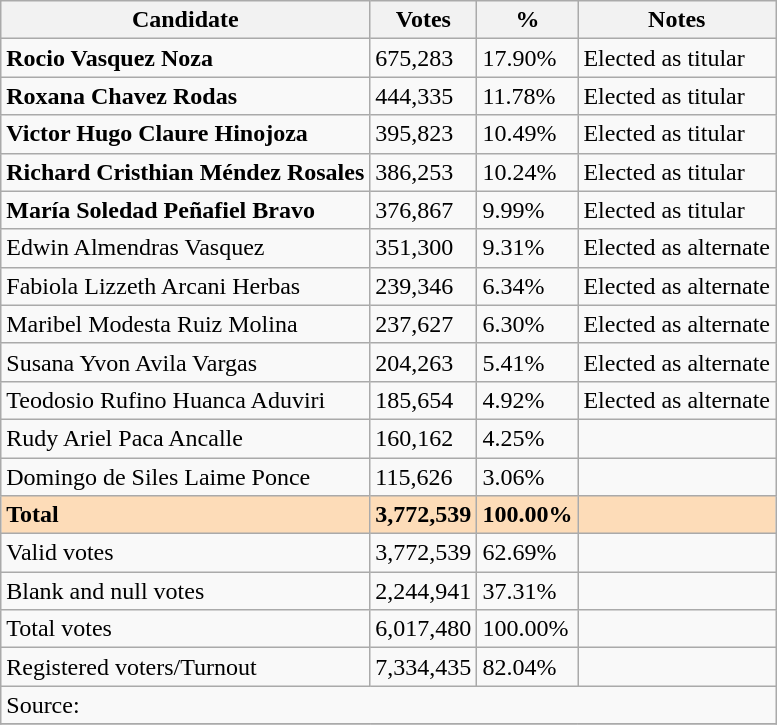<table class=wikitable>
<tr>
<th>Candidate</th>
<th>Votes</th>
<th>%</th>
<th>Notes</th>
</tr>
<tr>
<td><strong>Rocio Vasquez Noza</strong></td>
<td>675,283</td>
<td>17.90%</td>
<td>Elected as titular</td>
</tr>
<tr>
<td><strong>Roxana Chavez Rodas</strong></td>
<td>444,335</td>
<td>11.78%</td>
<td>Elected as titular</td>
</tr>
<tr>
<td><strong>Victor Hugo Claure Hinojoza</strong></td>
<td>395,823</td>
<td>10.49%</td>
<td>Elected as titular</td>
</tr>
<tr>
<td><strong>Richard Cristhian Méndez Rosales</strong></td>
<td>386,253</td>
<td>10.24%</td>
<td>Elected as titular</td>
</tr>
<tr>
<td><strong>María Soledad Peñafiel Bravo</strong></td>
<td>376,867</td>
<td>9.99%</td>
<td>Elected as titular</td>
</tr>
<tr>
<td>Edwin Almendras Vasquez</td>
<td>351,300</td>
<td>9.31%</td>
<td>Elected as alternate</td>
</tr>
<tr>
<td>Fabiola Lizzeth Arcani Herbas</td>
<td>239,346</td>
<td>6.34%</td>
<td>Elected as alternate</td>
</tr>
<tr>
<td>Maribel Modesta Ruiz Molina</td>
<td>237,627</td>
<td>6.30%</td>
<td>Elected as alternate</td>
</tr>
<tr>
<td>Susana Yvon Avila Vargas</td>
<td>204,263</td>
<td>5.41%</td>
<td>Elected as alternate</td>
</tr>
<tr>
<td>Teodosio Rufino Huanca Aduviri</td>
<td>185,654</td>
<td>4.92%</td>
<td>Elected as alternate</td>
</tr>
<tr>
<td>Rudy Ariel Paca Ancalle</td>
<td>160,162</td>
<td>4.25%</td>
<td></td>
</tr>
<tr>
<td>Domingo de Siles Laime Ponce</td>
<td>115,626</td>
<td>3.06%</td>
<td></td>
</tr>
<tr>
<td style="background:#FDDCB8"><strong>Total</strong></td>
<td style="background:#FDDCB8"><strong>3,772,539</strong></td>
<td style="background:#FDDCB8"><strong>100.00%</strong></td>
<td style="background:#FDDCB8"></td>
</tr>
<tr>
<td>Valid votes</td>
<td>3,772,539</td>
<td>62.69%</td>
<td></td>
</tr>
<tr>
<td>Blank and null votes</td>
<td>2,244,941</td>
<td>37.31%</td>
<td></td>
</tr>
<tr>
<td>Total votes</td>
<td>6,017,480</td>
<td>100.00%</td>
<td></td>
</tr>
<tr>
<td>Registered voters/Turnout</td>
<td>7,334,435</td>
<td>82.04%</td>
<td></td>
</tr>
<tr>
<td colspan="4">Source: </td>
</tr>
<tr>
</tr>
</table>
